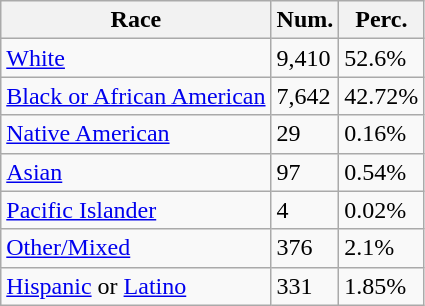<table class="wikitable">
<tr>
<th>Race</th>
<th>Num.</th>
<th>Perc.</th>
</tr>
<tr>
<td><a href='#'>White</a></td>
<td>9,410</td>
<td>52.6%</td>
</tr>
<tr>
<td><a href='#'>Black or African American</a></td>
<td>7,642</td>
<td>42.72%</td>
</tr>
<tr>
<td><a href='#'>Native American</a></td>
<td>29</td>
<td>0.16%</td>
</tr>
<tr>
<td><a href='#'>Asian</a></td>
<td>97</td>
<td>0.54%</td>
</tr>
<tr>
<td><a href='#'>Pacific Islander</a></td>
<td>4</td>
<td>0.02%</td>
</tr>
<tr>
<td><a href='#'>Other/Mixed</a></td>
<td>376</td>
<td>2.1%</td>
</tr>
<tr>
<td><a href='#'>Hispanic</a> or <a href='#'>Latino</a></td>
<td>331</td>
<td>1.85%</td>
</tr>
</table>
